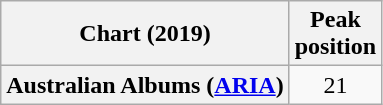<table class="wikitable plainrowheaders" style="text-align:center">
<tr>
<th scope="col">Chart (2019)</th>
<th scope="col">Peak<br>position</th>
</tr>
<tr>
<th scope="row">Australian Albums (<a href='#'>ARIA</a>)</th>
<td>21</td>
</tr>
</table>
